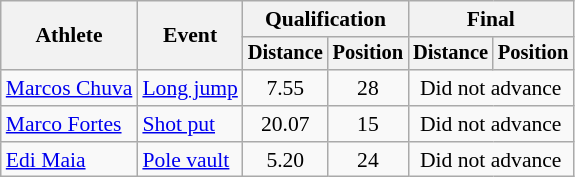<table class=wikitable style="font-size:90%">
<tr>
<th rowspan="2">Athlete</th>
<th rowspan="2">Event</th>
<th colspan="2">Qualification</th>
<th colspan="2">Final</th>
</tr>
<tr style="font-size:95%">
<th>Distance</th>
<th>Position</th>
<th>Distance</th>
<th>Position</th>
</tr>
<tr align=center>
<td align=left><a href='#'>Marcos Chuva</a></td>
<td align=left><a href='#'>Long jump</a></td>
<td>7.55</td>
<td>28</td>
<td colspan=2>Did not advance</td>
</tr>
<tr align=center>
<td align=left><a href='#'>Marco Fortes</a></td>
<td align=left><a href='#'>Shot put</a></td>
<td>20.07</td>
<td>15</td>
<td colspan=2>Did not advance</td>
</tr>
<tr align=center>
<td align=left><a href='#'>Edi Maia</a></td>
<td align=left><a href='#'>Pole vault</a></td>
<td>5.20</td>
<td>24</td>
<td colspan=2>Did not advance</td>
</tr>
</table>
